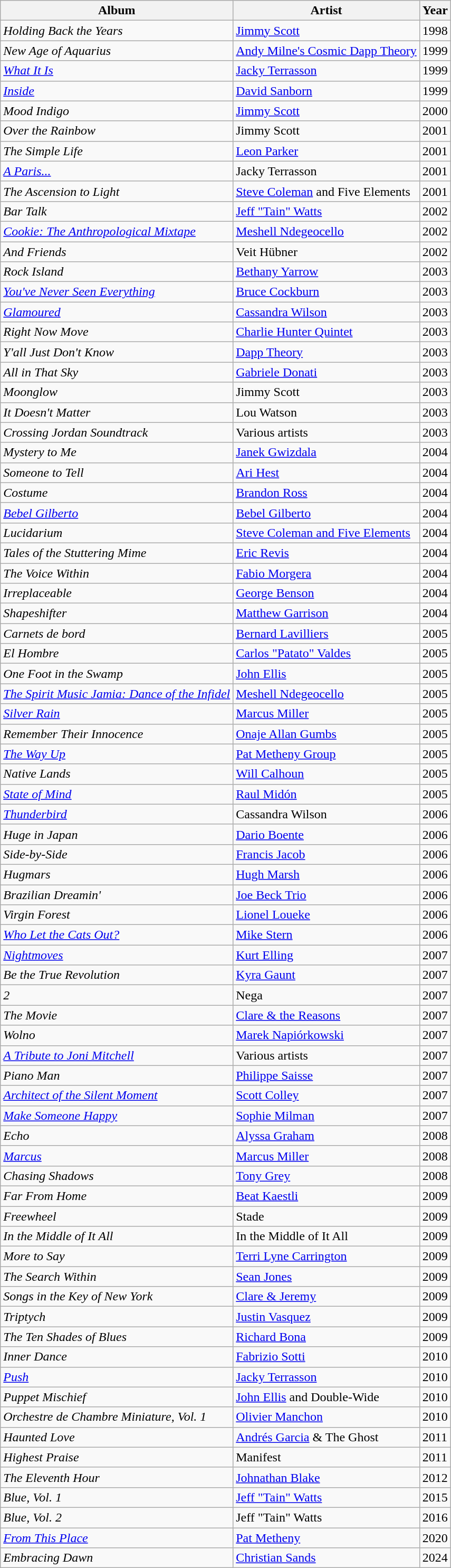<table class="wikitable sortable collapsible" border="1">
<tr>
<th scope="col">Album</th>
<th scope="col">Artist</th>
<th scope="col">Year</th>
</tr>
<tr>
<td><em>Holding Back the Years</em></td>
<td><a href='#'>Jimmy Scott</a></td>
<td>1998</td>
</tr>
<tr>
<td><em>New Age of Aquarius</em></td>
<td><a href='#'>Andy Milne's Cosmic Dapp Theory</a></td>
<td>1999</td>
</tr>
<tr>
<td><em><a href='#'>What It Is</a></em></td>
<td><a href='#'>Jacky Terrasson</a></td>
<td>1999</td>
</tr>
<tr>
<td><em><a href='#'>Inside</a></em></td>
<td><a href='#'>David Sanborn</a></td>
<td>1999</td>
</tr>
<tr>
<td><em>Mood Indigo</em></td>
<td><a href='#'>Jimmy Scott</a></td>
<td>2000</td>
</tr>
<tr>
<td><em>Over the Rainbow</em></td>
<td>Jimmy Scott</td>
<td>2001</td>
</tr>
<tr>
<td><em>The Simple Life</em></td>
<td><a href='#'>Leon Parker</a></td>
<td>2001</td>
</tr>
<tr>
<td><em><a href='#'>A Paris...</a></em></td>
<td>Jacky Terrasson</td>
<td>2001</td>
</tr>
<tr>
<td><em>The Ascension to Light</em></td>
<td><a href='#'>Steve Coleman</a> and Five Elements</td>
<td>2001</td>
</tr>
<tr>
<td><em>Bar Talk</em></td>
<td><a href='#'>Jeff "Tain" Watts</a></td>
<td>2002</td>
</tr>
<tr>
<td><em><a href='#'>Cookie: The Anthropological Mixtape</a></em></td>
<td><a href='#'>Meshell Ndegeocello</a></td>
<td>2002</td>
</tr>
<tr>
<td><em>And Friends</em></td>
<td>Veit Hübner</td>
<td>2002</td>
</tr>
<tr>
<td><em>Rock Island</em></td>
<td><a href='#'>Bethany Yarrow</a></td>
<td>2003</td>
</tr>
<tr>
<td><em><a href='#'>You've Never Seen Everything</a></em></td>
<td><a href='#'>Bruce Cockburn</a></td>
<td>2003</td>
</tr>
<tr>
<td><em><a href='#'>Glamoured</a></em></td>
<td><a href='#'>Cassandra Wilson</a></td>
<td>2003</td>
</tr>
<tr>
<td><em>Right Now Move</em></td>
<td><a href='#'>Charlie Hunter Quintet</a></td>
<td>2003</td>
</tr>
<tr>
<td><em>Y'all Just Don't Know</em></td>
<td><a href='#'>Dapp Theory</a></td>
<td>2003</td>
</tr>
<tr>
<td><em>All in That Sky</em></td>
<td><a href='#'>Gabriele Donati</a></td>
<td>2003</td>
</tr>
<tr>
<td><em>Moonglow</em></td>
<td>Jimmy Scott</td>
<td>2003</td>
</tr>
<tr>
<td><em>It Doesn't Matter</em></td>
<td>Lou Watson</td>
<td>2003</td>
</tr>
<tr>
<td><em>Crossing Jordan Soundtrack</em></td>
<td>Various artists</td>
<td>2003</td>
</tr>
<tr>
<td><em>Mystery to Me</em></td>
<td><a href='#'>Janek Gwizdala</a></td>
<td>2004</td>
</tr>
<tr>
<td><em>Someone to Tell</em></td>
<td><a href='#'>Ari Hest</a></td>
<td>2004</td>
</tr>
<tr>
<td><em>Costume</em></td>
<td><a href='#'>Brandon Ross</a></td>
<td>2004</td>
</tr>
<tr>
<td><em><a href='#'>Bebel Gilberto</a></em></td>
<td><a href='#'>Bebel Gilberto</a></td>
<td>2004</td>
</tr>
<tr>
<td><em>Lucidarium</em></td>
<td><a href='#'>Steve Coleman and Five Elements</a></td>
<td>2004</td>
</tr>
<tr>
<td><em>Tales of the Stuttering Mime</em></td>
<td><a href='#'>Eric Revis</a></td>
<td>2004</td>
</tr>
<tr>
<td><em>The Voice Within</em></td>
<td><a href='#'>Fabio Morgera</a></td>
<td>2004</td>
</tr>
<tr>
<td><em>Irreplaceable</em></td>
<td><a href='#'>George Benson</a></td>
<td>2004</td>
</tr>
<tr>
<td><em>Shapeshifter</em></td>
<td><a href='#'>Matthew Garrison</a></td>
<td>2004</td>
</tr>
<tr>
<td><em>Carnets de bord</em></td>
<td><a href='#'>Bernard Lavilliers</a></td>
<td>2005</td>
</tr>
<tr>
<td><em>El Hombre</em></td>
<td><a href='#'>Carlos "Patato" Valdes</a></td>
<td>2005</td>
</tr>
<tr>
<td><em>One Foot in the Swamp</em></td>
<td><a href='#'>John Ellis</a></td>
<td>2005</td>
</tr>
<tr>
<td><em><a href='#'>The Spirit Music Jamia: Dance of the Infidel</a></em></td>
<td><a href='#'>Meshell Ndegeocello</a></td>
<td>2005</td>
</tr>
<tr>
<td><em><a href='#'>Silver Rain</a></em></td>
<td><a href='#'>Marcus Miller</a></td>
<td>2005</td>
</tr>
<tr>
<td><em>Remember Their Innocence</em></td>
<td><a href='#'>Onaje Allan Gumbs</a></td>
<td>2005</td>
</tr>
<tr>
<td><em><a href='#'>The Way Up</a></em></td>
<td><a href='#'>Pat Metheny Group</a></td>
<td>2005</td>
</tr>
<tr>
<td><em>Native Lands</em></td>
<td><a href='#'>Will Calhoun</a></td>
<td>2005</td>
</tr>
<tr>
<td><em><a href='#'>State of Mind</a></em></td>
<td><a href='#'>Raul Midón</a></td>
<td>2005</td>
</tr>
<tr>
<td><em><a href='#'>Thunderbird</a></em></td>
<td>Cassandra Wilson</td>
<td>2006</td>
</tr>
<tr>
<td><em>Huge in Japan</em></td>
<td><a href='#'>Dario Boente</a></td>
<td>2006</td>
</tr>
<tr>
<td><em>Side-by-Side</em></td>
<td><a href='#'>Francis Jacob</a></td>
<td>2006</td>
</tr>
<tr>
<td><em>Hugmars</em></td>
<td><a href='#'>Hugh Marsh</a></td>
<td>2006</td>
</tr>
<tr>
<td><em>Brazilian Dreamin' </em></td>
<td><a href='#'>Joe Beck Trio</a></td>
<td>2006</td>
</tr>
<tr>
<td><em>Virgin Forest</em></td>
<td><a href='#'>Lionel Loueke</a></td>
<td>2006</td>
</tr>
<tr>
<td><em><a href='#'>Who Let the Cats Out?</a></em></td>
<td><a href='#'>Mike Stern</a></td>
<td>2006</td>
</tr>
<tr>
<td><em><a href='#'>Nightmoves</a></em></td>
<td><a href='#'>Kurt Elling</a></td>
<td>2007</td>
</tr>
<tr>
<td><em>Be the True Revolution</em></td>
<td><a href='#'>Kyra Gaunt </a></td>
<td>2007</td>
</tr>
<tr>
<td><em>2</em></td>
<td>Nega</td>
<td>2007</td>
</tr>
<tr>
<td><em>The Movie</em></td>
<td><a href='#'>Clare & the Reasons</a></td>
<td>2007</td>
</tr>
<tr>
<td><em>Wolno</em></td>
<td><a href='#'>Marek Napiórkowski</a></td>
<td>2007</td>
</tr>
<tr>
<td><em><a href='#'>A Tribute to Joni Mitchell</a></em></td>
<td>Various artists</td>
<td>2007</td>
</tr>
<tr>
<td><em>Piano Man</em></td>
<td><a href='#'>Philippe Saisse</a></td>
<td>2007</td>
</tr>
<tr>
<td><em><a href='#'>Architect of the Silent Moment</a></em></td>
<td><a href='#'>Scott Colley</a></td>
<td>2007</td>
</tr>
<tr>
<td><em><a href='#'>Make Someone Happy</a></em></td>
<td><a href='#'>Sophie Milman</a></td>
<td>2007</td>
</tr>
<tr>
<td><em>Echo</em></td>
<td><a href='#'>Alyssa Graham</a></td>
<td>2008</td>
</tr>
<tr>
<td><em><a href='#'>Marcus</a></em></td>
<td><a href='#'>Marcus Miller</a></td>
<td>2008</td>
</tr>
<tr>
<td><em>Chasing Shadows</em></td>
<td><a href='#'>Tony Grey</a></td>
<td>2008</td>
</tr>
<tr>
<td><em>Far From Home</em></td>
<td><a href='#'>Beat Kaestli</a></td>
<td>2009</td>
</tr>
<tr>
<td><em>Freewheel</em></td>
<td>Stade</td>
<td>2009</td>
</tr>
<tr>
<td><em>In the Middle of It All</em></td>
<td>In the Middle of It All</td>
<td>2009</td>
</tr>
<tr>
<td><em>More to Say</em></td>
<td><a href='#'>Terri Lyne Carrington</a></td>
<td>2009</td>
</tr>
<tr>
<td><em>The Search Within</em></td>
<td><a href='#'>Sean Jones</a></td>
<td>2009</td>
</tr>
<tr>
<td><em>Songs in the Key of New York</em></td>
<td><a href='#'>Clare & Jeremy</a></td>
<td>2009</td>
</tr>
<tr>
<td><em>Triptych</em></td>
<td><a href='#'>Justin Vasquez</a></td>
<td>2009</td>
</tr>
<tr>
<td><em>The Ten Shades of Blues</em></td>
<td><a href='#'>Richard Bona</a></td>
<td>2009</td>
</tr>
<tr>
<td><em>Inner Dance</em></td>
<td><a href='#'>Fabrizio Sotti</a></td>
<td>2010</td>
</tr>
<tr>
<td><em><a href='#'>Push</a></em></td>
<td><a href='#'>Jacky Terrasson</a></td>
<td>2010</td>
</tr>
<tr>
<td><em>Puppet Mischief</em></td>
<td><a href='#'>John Ellis</a> and Double-Wide</td>
<td>2010</td>
</tr>
<tr>
<td><em>Orchestre de Chambre Miniature, Vol. 1</em></td>
<td><a href='#'>Olivier Manchon</a></td>
<td>2010</td>
</tr>
<tr>
<td><em>Haunted Love</em></td>
<td><a href='#'>Andrés Garcia</a> & The Ghost</td>
<td>2011</td>
</tr>
<tr>
<td><em>Highest Praise</em></td>
<td>Manifest</td>
<td>2011</td>
</tr>
<tr>
<td><em>The Eleventh Hour</em></td>
<td><a href='#'>Johnathan Blake</a></td>
<td>2012</td>
</tr>
<tr>
<td><em>Blue, Vol. 1</em></td>
<td><a href='#'>Jeff "Tain" Watts</a></td>
<td>2015</td>
</tr>
<tr>
<td><em>Blue, Vol. 2</em></td>
<td>Jeff "Tain" Watts</td>
<td>2016</td>
</tr>
<tr>
<td><em><a href='#'>From This Place</a></em></td>
<td><a href='#'>Pat Metheny</a></td>
<td>2020</td>
</tr>
<tr>
<td><em>Embracing Dawn</em></td>
<td><a href='#'>Christian Sands</a></td>
<td>2024</td>
</tr>
</table>
